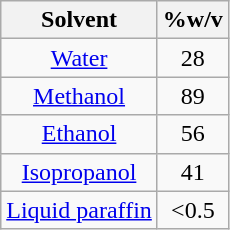<table class="wikitable">
<tr>
<th>Solvent</th>
<th>%w/v</th>
</tr>
<tr>
<td align ="center"><a href='#'>Water</a></td>
<td align="center">28</td>
</tr>
<tr>
<td align ="center"><a href='#'>Methanol</a></td>
<td align="center">89</td>
</tr>
<tr>
<td align ="center"><a href='#'>Ethanol</a></td>
<td align="center">56</td>
</tr>
<tr>
<td align ="center"><a href='#'>Isopropanol</a></td>
<td align="center">41</td>
</tr>
<tr>
<td align ="center"><a href='#'>Liquid paraffin</a></td>
<td align="center"><0.5</td>
</tr>
</table>
